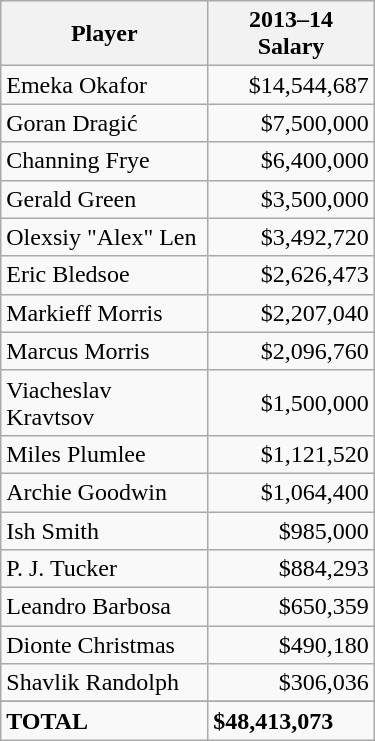<table width=250 px; class="wikitable sortable sortable">
<tr>
<th style=>Player</th>
<th style=>2013–14 Salary</th>
</tr>
<tr>
<td>Emeka Okafor</td>
<td align="right">$14,544,687</td>
</tr>
<tr>
<td>Goran Dragić</td>
<td align="right">$7,500,000</td>
</tr>
<tr>
<td>Channing Frye</td>
<td align="right">$6,400,000</td>
</tr>
<tr>
<td>Gerald Green</td>
<td align="right">$3,500,000</td>
</tr>
<tr>
<td>Olexsiy "Alex" Len</td>
<td align="right">$3,492,720</td>
</tr>
<tr>
<td>Eric Bledsoe</td>
<td align="right">$2,626,473</td>
</tr>
<tr>
<td>Markieff Morris</td>
<td align="right">$2,207,040</td>
</tr>
<tr>
<td>Marcus Morris</td>
<td align="right">$2,096,760</td>
</tr>
<tr>
<td>Viacheslav Kravtsov</td>
<td align="right">$1,500,000</td>
</tr>
<tr>
<td>Miles Plumlee</td>
<td align="right">$1,121,520</td>
</tr>
<tr>
<td>Archie Goodwin</td>
<td align="right">$1,064,400</td>
</tr>
<tr>
<td>Ish Smith</td>
<td align="right">$985,000</td>
</tr>
<tr>
<td>P. J. Tucker</td>
<td align="right">$884,293</td>
</tr>
<tr>
<td>Leandro Barbosa</td>
<td align="right">$650,359</td>
</tr>
<tr>
<td>Dionte Christmas</td>
<td align="right">$490,180</td>
</tr>
<tr>
<td>Shavlik Randolph</td>
<td align="right">$306,036</td>
</tr>
<tr>
</tr>
<tr class="sortbottom">
<td style=><strong>TOTAL</strong></td>
<td style=><strong>$48,413,073</strong></td>
</tr>
</table>
